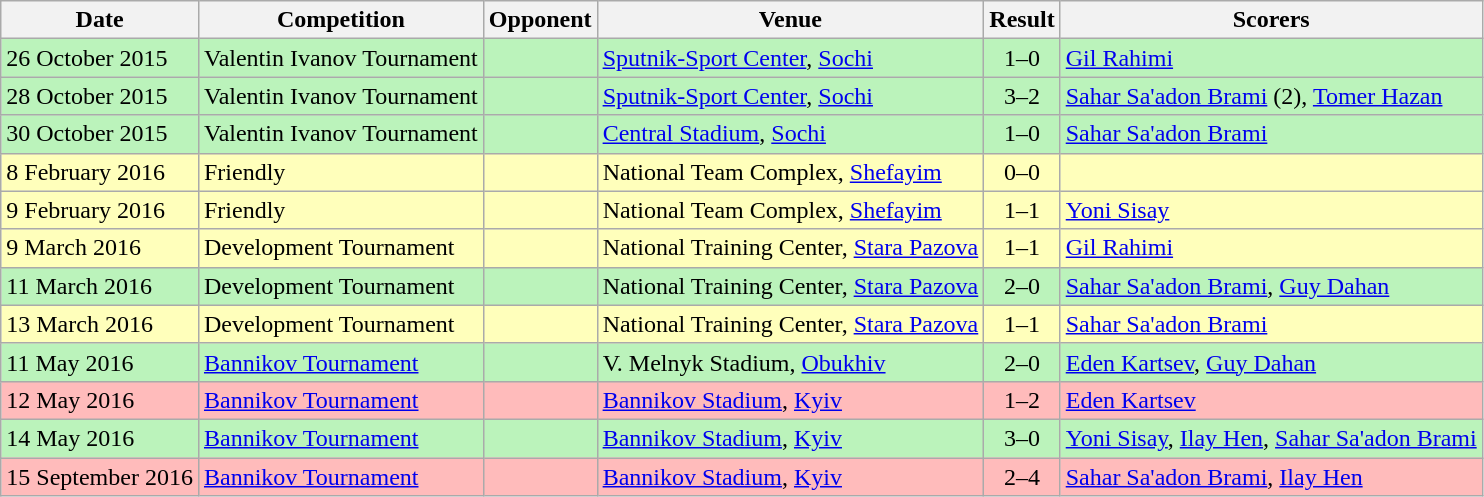<table class="wikitable">
<tr>
<th>Date</th>
<th>Competition</th>
<th>Opponent</th>
<th>Venue</th>
<th>Result</th>
<th>Scorers</th>
</tr>
<tr bgcolor="#BBF3BB">
<td>26 October 2015</td>
<td>Valentin Ivanov Tournament</td>
<td></td>
<td><a href='#'>Sputnik-Sport Center</a>, <a href='#'>Sochi</a></td>
<td align=center>1–0</td>
<td><a href='#'>Gil Rahimi</a></td>
</tr>
<tr bgcolor="#BBF3BB">
<td>28 October 2015</td>
<td>Valentin Ivanov Tournament</td>
<td></td>
<td><a href='#'>Sputnik-Sport Center</a>, <a href='#'>Sochi</a></td>
<td align=center>3–2</td>
<td><a href='#'>Sahar Sa'adon Brami</a> (2), <a href='#'>Tomer Hazan</a></td>
</tr>
<tr bgcolor="#BBF3BB">
<td>30 October 2015</td>
<td>Valentin Ivanov Tournament</td>
<td></td>
<td><a href='#'>Central Stadium</a>, <a href='#'>Sochi</a></td>
<td align=center>1–0</td>
<td><a href='#'>Sahar Sa'adon Brami</a></td>
</tr>
<tr bgcolor="#FFFFBB">
<td>8 February 2016</td>
<td>Friendly</td>
<td></td>
<td>National Team Complex, <a href='#'>Shefayim</a></td>
<td align=center>0–0</td>
<td></td>
</tr>
<tr bgcolor="#FFFFBB">
<td>9 February 2016</td>
<td>Friendly</td>
<td></td>
<td>National Team Complex, <a href='#'>Shefayim</a></td>
<td align=center>1–1</td>
<td><a href='#'>Yoni Sisay</a></td>
</tr>
<tr bgcolor="#FFFFBB">
<td>9 March 2016</td>
<td>Development Tournament</td>
<td></td>
<td>National Training Center, <a href='#'>Stara Pazova</a></td>
<td align=center>1–1 </td>
<td><a href='#'>Gil Rahimi</a></td>
</tr>
<tr bgcolor="#BBF3BB">
<td>11 March 2016</td>
<td>Development Tournament</td>
<td></td>
<td>National Training Center, <a href='#'>Stara Pazova</a></td>
<td align=center>2–0</td>
<td><a href='#'>Sahar Sa'adon Brami</a>, <a href='#'>Guy Dahan</a></td>
</tr>
<tr bgcolor="#FFFFBB">
<td>13 March 2016</td>
<td>Development Tournament</td>
<td></td>
<td>National Training Center, <a href='#'>Stara Pazova</a></td>
<td align=center>1–1 </td>
<td><a href='#'>Sahar Sa'adon Brami</a></td>
</tr>
<tr bgcolor="#BBF3BB">
<td>11 May 2016</td>
<td><a href='#'>Bannikov Tournament</a></td>
<td></td>
<td>V. Melnyk Stadium, <a href='#'>Obukhiv</a></td>
<td align=center>2–0</td>
<td><a href='#'>Eden Kartsev</a>, <a href='#'>Guy Dahan</a></td>
</tr>
<tr bgcolor="#FFBBBB">
<td>12 May 2016</td>
<td><a href='#'>Bannikov Tournament</a></td>
<td></td>
<td><a href='#'>Bannikov Stadium</a>, <a href='#'>Kyiv</a></td>
<td align=center>1–2</td>
<td><a href='#'>Eden Kartsev</a></td>
</tr>
<tr bgcolor="#BBF3BB">
<td>14 May 2016</td>
<td><a href='#'>Bannikov Tournament</a></td>
<td></td>
<td><a href='#'>Bannikov Stadium</a>, <a href='#'>Kyiv</a></td>
<td align=center>3–0</td>
<td><a href='#'>Yoni Sisay</a>, <a href='#'>Ilay Hen</a>, <a href='#'>Sahar Sa'adon Brami</a></td>
</tr>
<tr bgcolor="#FFBBBB ">
<td>15 September 2016</td>
<td><a href='#'>Bannikov Tournament</a></td>
<td></td>
<td><a href='#'>Bannikov Stadium</a>, <a href='#'>Kyiv</a></td>
<td align=center>2–4</td>
<td><a href='#'>Sahar Sa'adon Brami</a>, <a href='#'>Ilay Hen</a></td>
</tr>
</table>
